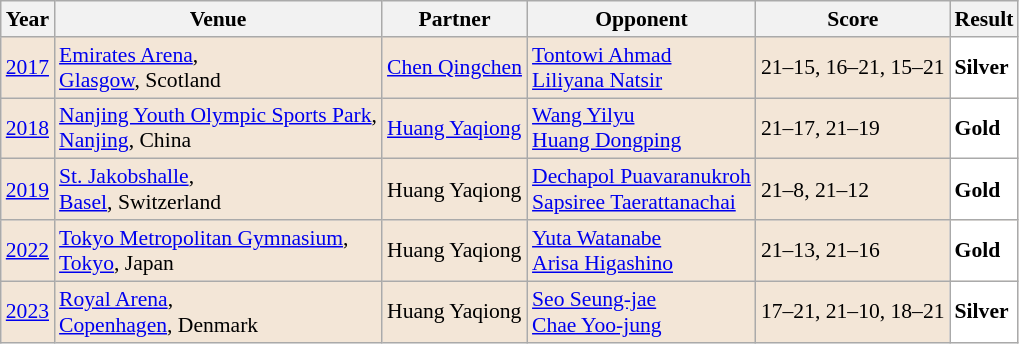<table class="sortable wikitable" style="font-size: 90%">
<tr>
<th>Year</th>
<th>Venue</th>
<th>Partner</th>
<th>Opponent</th>
<th>Score</th>
<th>Result</th>
</tr>
<tr style="background:#F3E6D7">
<td align="center"><a href='#'>2017</a></td>
<td align="left"><a href='#'>Emirates Arena</a>,<br><a href='#'>Glasgow</a>, Scotland</td>
<td align="left"> <a href='#'>Chen Qingchen</a></td>
<td align="left"> <a href='#'>Tontowi Ahmad</a><br> <a href='#'>Liliyana Natsir</a></td>
<td align="left">21–15, 16–21, 15–21</td>
<td style="text-align:left; background:white"> <strong>Silver</strong></td>
</tr>
<tr style="background:#F3E6D7">
<td align="center"><a href='#'>2018</a></td>
<td align="left"><a href='#'>Nanjing Youth Olympic Sports Park</a>,<br><a href='#'>Nanjing</a>, China</td>
<td align="left"> <a href='#'>Huang Yaqiong</a></td>
<td align="left"> <a href='#'>Wang Yilyu</a><br> <a href='#'>Huang Dongping</a></td>
<td align="left">21–17, 21–19</td>
<td style="text-align:left; background:white"> <strong>Gold</strong></td>
</tr>
<tr style="background:#F3E6D7">
<td align="center"><a href='#'>2019</a></td>
<td align="left"><a href='#'>St. Jakobshalle</a>,<br><a href='#'>Basel</a>, Switzerland</td>
<td align="left"> Huang Yaqiong</td>
<td align="left"> <a href='#'>Dechapol Puavaranukroh</a><br> <a href='#'>Sapsiree Taerattanachai</a></td>
<td align="left">21–8, 21–12</td>
<td style="text-align:left; background:white"> <strong>Gold</strong></td>
</tr>
<tr style="background:#F3E6D7">
<td align="center"><a href='#'>2022</a></td>
<td align="left"><a href='#'>Tokyo Metropolitan Gymnasium</a>,<br><a href='#'>Tokyo</a>, Japan</td>
<td align="left"> Huang Yaqiong</td>
<td align="left"> <a href='#'>Yuta Watanabe</a><br> <a href='#'>Arisa Higashino</a></td>
<td align="left">21–13, 21–16</td>
<td style="text-align:left; background:white"> <strong>Gold</strong></td>
</tr>
<tr style="background:#F3E6D7">
<td align="center"><a href='#'>2023</a></td>
<td align="left"><a href='#'>Royal Arena</a>,<br><a href='#'>Copenhagen</a>, Denmark</td>
<td align="left"> Huang Yaqiong</td>
<td align="left"> <a href='#'>Seo Seung-jae</a><br> <a href='#'>Chae Yoo-jung</a></td>
<td align="left">17–21, 21–10, 18–21</td>
<td style="text-align:left; background:white"> <strong>Silver</strong></td>
</tr>
</table>
